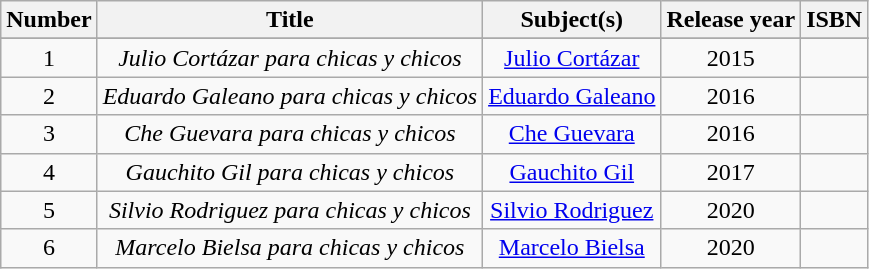<table class="wikitable sortable" style="text-align: center;">
<tr>
<th scope="col">Number</th>
<th scope="col">Title</th>
<th class="unsortable" scope="col">Subject(s)</th>
<th scope="col">Release year</th>
<th scope="col">ISBN</th>
</tr>
<tr>
</tr>
<tr>
<td>1</td>
<td><em>Julio Cortázar para chicas y chicos</em></td>
<td><a href='#'>Julio Cortázar</a></td>
<td>2015</td>
<td></td>
</tr>
<tr>
<td>2</td>
<td><em>Eduardo Galeano para chicas y chicos</em></td>
<td><a href='#'>Eduardo Galeano</a></td>
<td>2016</td>
<td></td>
</tr>
<tr>
<td>3</td>
<td><em>Che Guevara para chicas y chicos</em></td>
<td><a href='#'>Che Guevara</a></td>
<td>2016</td>
<td></td>
</tr>
<tr>
<td>4</td>
<td><em>Gauchito Gil para chicas y chicos</em></td>
<td><a href='#'>Gauchito Gil</a></td>
<td>2017</td>
<td></td>
</tr>
<tr>
<td>5</td>
<td><em>Silvio Rodriguez para chicas y chicos</em></td>
<td><a href='#'>Silvio Rodriguez</a></td>
<td>2020</td>
<td></td>
</tr>
<tr>
<td>6</td>
<td><em>Marcelo Bielsa para chicas y chicos</em></td>
<td><a href='#'>Marcelo Bielsa</a></td>
<td>2020</td>
<td></td>
</tr>
</table>
